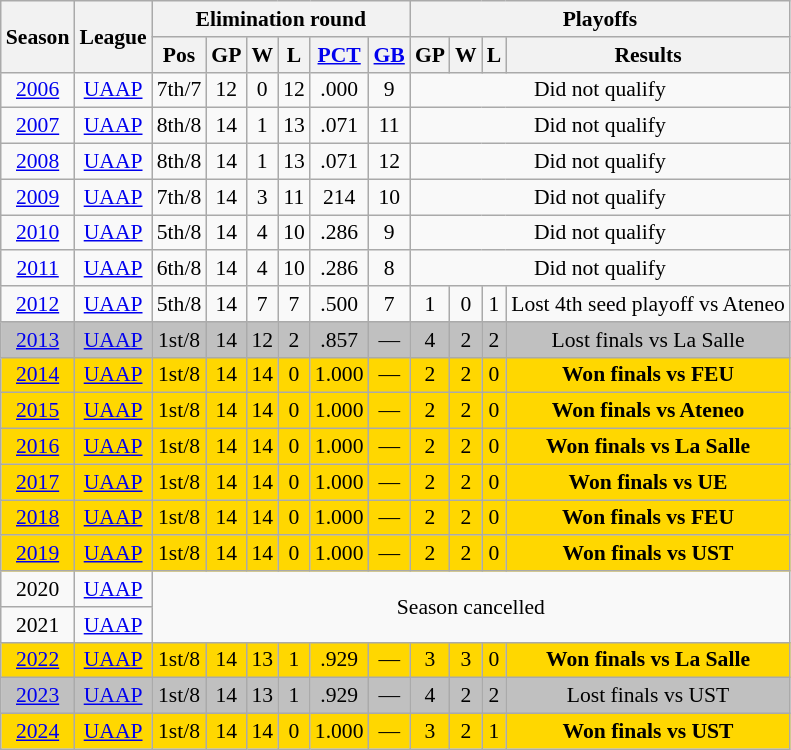<table class="wikitable" style="text-align:center; font-size:90%">
<tr>
<th rowspan="2">Season</th>
<th rowspan="2">League</th>
<th colspan="6">Elimination round</th>
<th colspan="4">Playoffs</th>
</tr>
<tr>
<th>Pos</th>
<th>GP</th>
<th>W</th>
<th>L</th>
<th><a href='#'>PCT</a></th>
<th><a href='#'>GB</a></th>
<th>GP</th>
<th>W</th>
<th>L</th>
<th>Results</th>
</tr>
<tr>
<td><a href='#'>2006</a></td>
<td><a href='#'>UAAP</a></td>
<td>7th/7</td>
<td>12</td>
<td>0</td>
<td>12</td>
<td>.000</td>
<td>9</td>
<td colspan="4">Did not qualify</td>
</tr>
<tr>
<td><a href='#'>2007</a></td>
<td><a href='#'>UAAP</a></td>
<td>8th/8</td>
<td>14</td>
<td>1</td>
<td>13</td>
<td>.071</td>
<td>11</td>
<td colspan="4">Did not qualify</td>
</tr>
<tr>
<td><a href='#'>2008</a></td>
<td><a href='#'>UAAP</a></td>
<td>8th/8</td>
<td>14</td>
<td>1</td>
<td>13</td>
<td>.071</td>
<td>12</td>
<td colspan="4">Did not qualify</td>
</tr>
<tr>
<td><a href='#'>2009</a></td>
<td><a href='#'>UAAP</a></td>
<td>7th/8</td>
<td>14</td>
<td>3</td>
<td>11</td>
<td>214</td>
<td>10</td>
<td colspan="4">Did not qualify</td>
</tr>
<tr>
<td><a href='#'>2010</a></td>
<td><a href='#'>UAAP</a></td>
<td>5th/8</td>
<td>14</td>
<td>4</td>
<td>10</td>
<td>.286</td>
<td>9</td>
<td colspan="4">Did not qualify</td>
</tr>
<tr>
<td><a href='#'>2011</a></td>
<td><a href='#'>UAAP</a></td>
<td>6th/8</td>
<td>14</td>
<td>4</td>
<td>10</td>
<td>.286</td>
<td>8</td>
<td colspan="4">Did not qualify</td>
</tr>
<tr>
<td><a href='#'>2012</a></td>
<td><a href='#'>UAAP</a></td>
<td>5th/8</td>
<td>14</td>
<td>7</td>
<td>7</td>
<td>.500</td>
<td>7</td>
<td>1</td>
<td>0</td>
<td>1</td>
<td>Lost 4th seed playoff vs Ateneo</td>
</tr>
<tr bgcolor=silver>
<td><a href='#'>2013</a></td>
<td><a href='#'>UAAP</a></td>
<td>1st/8</td>
<td>14</td>
<td>12</td>
<td>2</td>
<td>.857</td>
<td>—</td>
<td>4</td>
<td>2</td>
<td>2</td>
<td>Lost finals vs La Salle</td>
</tr>
<tr bgcolor="gold">
<td><a href='#'>2014</a></td>
<td><a href='#'>UAAP</a></td>
<td>1st/8</td>
<td>14</td>
<td>14</td>
<td>0</td>
<td>1.000</td>
<td>—</td>
<td>2</td>
<td>2</td>
<td>0</td>
<td><strong>Won finals vs FEU</strong></td>
</tr>
<tr bgcolor="gold">
<td><a href='#'>2015</a></td>
<td><a href='#'>UAAP</a></td>
<td>1st/8</td>
<td>14</td>
<td>14</td>
<td>0</td>
<td>1.000</td>
<td>—</td>
<td>2</td>
<td>2</td>
<td>0</td>
<td><strong>Won finals vs Ateneo</strong></td>
</tr>
<tr bgcolor="gold">
<td><a href='#'>2016</a></td>
<td><a href='#'>UAAP</a></td>
<td>1st/8</td>
<td>14</td>
<td>14</td>
<td>0</td>
<td>1.000</td>
<td>—</td>
<td>2</td>
<td>2</td>
<td>0</td>
<td><strong>Won finals vs La Salle</strong></td>
</tr>
<tr bgcolor="gold">
<td><a href='#'>2017</a></td>
<td><a href='#'>UAAP</a></td>
<td>1st/8</td>
<td>14</td>
<td>14</td>
<td>0</td>
<td>1.000</td>
<td>—</td>
<td>2</td>
<td>2</td>
<td>0</td>
<td><strong>Won finals vs UE</strong></td>
</tr>
<tr bgcolor="gold">
<td><a href='#'>2018</a></td>
<td><a href='#'>UAAP</a></td>
<td>1st/8</td>
<td>14</td>
<td>14</td>
<td>0</td>
<td>1.000</td>
<td>—</td>
<td>2</td>
<td>2</td>
<td>0</td>
<td><strong>Won finals vs FEU</strong></td>
</tr>
<tr bgcolor="gold">
<td><a href='#'>2019</a></td>
<td><a href='#'>UAAP</a></td>
<td>1st/8</td>
<td>14</td>
<td>14</td>
<td>0</td>
<td>1.000</td>
<td>—</td>
<td>2</td>
<td>2</td>
<td>0</td>
<td><strong>Won finals vs UST</strong></td>
</tr>
<tr>
<td>2020</td>
<td><a href='#'>UAAP</a></td>
<td colspan="10" rowspan="2">Season cancelled</td>
</tr>
<tr>
<td>2021</td>
<td><a href='#'>UAAP</a></td>
</tr>
<tr bgcolor="gold">
<td><a href='#'>2022</a></td>
<td><a href='#'>UAAP</a></td>
<td>1st/8</td>
<td>14</td>
<td>13</td>
<td>1</td>
<td>.929</td>
<td>—</td>
<td>3</td>
<td>3</td>
<td>0</td>
<td><strong>Won finals vs La Salle</strong></td>
</tr>
<tr bgcolor=silver>
<td><a href='#'>2023</a></td>
<td><a href='#'>UAAP</a></td>
<td>1st/8</td>
<td>14</td>
<td>13</td>
<td>1</td>
<td>.929</td>
<td>—</td>
<td>4</td>
<td>2</td>
<td>2</td>
<td>Lost finals vs UST</td>
</tr>
<tr bgcolor="gold">
<td><a href='#'>2024</a></td>
<td><a href='#'>UAAP</a></td>
<td>1st/8</td>
<td>14</td>
<td>14</td>
<td>0</td>
<td>1.000</td>
<td>—</td>
<td>3</td>
<td>2</td>
<td>1</td>
<td><strong>Won finals vs UST</strong></td>
</tr>
</table>
